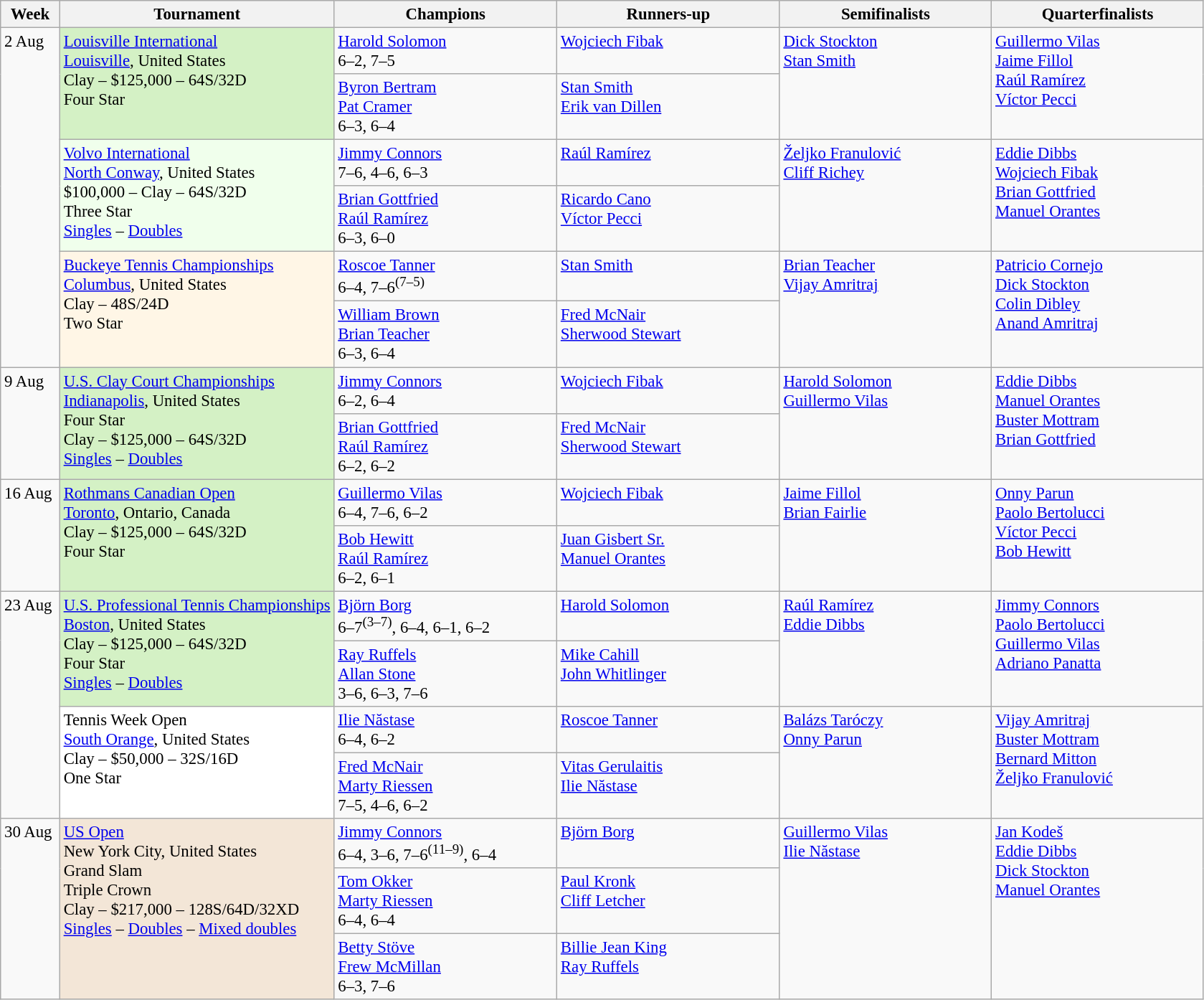<table class=wikitable style=font-size:95%>
<tr>
<th style="width:48px;">Week</th>
<th style="width:248px;">Tournament</th>
<th style="width:200px;">Champions</th>
<th style="width:200px;">Runners-up</th>
<th style="width:190px;">Semifinalists</th>
<th style="width:190px;">Quarterfinalists</th>
</tr>
<tr valign=top>
<td rowspan=6>2 Aug</td>
<td style="background:#D4F1C5;" rowspan="2"><a href='#'>Louisville International</a> <br>  <a href='#'>Louisville</a>, United States <br> Clay – $125,000 – 64S/32D <br> Four Star</td>
<td> <a href='#'>Harold Solomon</a> <br> 6–2, 7–5</td>
<td> <a href='#'>Wojciech Fibak</a></td>
<td rowspan=2> <a href='#'>Dick Stockton</a> <br>  <a href='#'>Stan Smith</a></td>
<td rowspan=2> <a href='#'>Guillermo Vilas</a> <br>  <a href='#'>Jaime Fillol</a> <br>  <a href='#'>Raúl Ramírez</a> <br>  <a href='#'>Víctor Pecci</a></td>
</tr>
<tr valign=top>
<td> <a href='#'>Byron Bertram</a> <br>  <a href='#'>Pat Cramer</a> <br> 6–3, 6–4</td>
<td> <a href='#'>Stan Smith</a> <br>  <a href='#'>Erik van Dillen</a></td>
</tr>
<tr valign=top>
<td style="background:#F0FFEC;" rowspan="2"><a href='#'>Volvo International</a> <br> <a href='#'>North Conway</a>, United States <br>$100,000 –  Clay – 64S/32D <br> Three Star <br> <a href='#'>Singles</a> – <a href='#'>Doubles</a></td>
<td> <a href='#'>Jimmy Connors</a> <br> 7–6, 4–6, 6–3</td>
<td> <a href='#'>Raúl Ramírez</a></td>
<td rowspan=2> <a href='#'>Željko Franulović</a> <br>  <a href='#'>Cliff Richey</a></td>
<td rowspan=2> <a href='#'>Eddie Dibbs</a> <br>  <a href='#'>Wojciech Fibak</a> <br>  <a href='#'>Brian Gottfried</a> <br>  <a href='#'>Manuel Orantes</a></td>
</tr>
<tr valign=top>
<td> <a href='#'>Brian Gottfried</a> <br>  <a href='#'>Raúl Ramírez</a> <br> 6–3, 6–0</td>
<td> <a href='#'>Ricardo Cano</a> <br>  <a href='#'>Víctor Pecci</a></td>
</tr>
<tr valign=top>
<td style="background:#FFF6E6 ;" rowspan="2"><a href='#'>Buckeye Tennis Championships</a> <br> <a href='#'>Columbus</a>, United States <br> Clay – 48S/24D <br> Two Star</td>
<td> <a href='#'>Roscoe Tanner</a> <br> 6–4, 7–6<sup>(7–5)</sup></td>
<td> <a href='#'>Stan Smith</a></td>
<td rowspan=2> <a href='#'>Brian Teacher</a> <br>  <a href='#'>Vijay Amritraj</a></td>
<td rowspan=2> <a href='#'>Patricio Cornejo</a> <br>  <a href='#'>Dick Stockton</a> <br>  <a href='#'>Colin Dibley</a> <br>  <a href='#'>Anand Amritraj</a></td>
</tr>
<tr valign=top>
<td> <a href='#'>William Brown</a> <br>  <a href='#'>Brian Teacher</a> <br> 6–3, 6–4</td>
<td> <a href='#'>Fred McNair</a> <br>  <a href='#'>Sherwood Stewart</a></td>
</tr>
<tr valign=top>
<td rowspan=2>9 Aug</td>
<td style="background:#D4F1C5;" rowspan=2><a href='#'>U.S. Clay Court Championships</a> <br>  <a href='#'>Indianapolis</a>, United States <br> Four Star <br> Clay – $125,000 – 64S/32D <br> <a href='#'>Singles</a> – <a href='#'>Doubles</a></td>
<td> <a href='#'>Jimmy Connors</a> <br> 6–2, 6–4</td>
<td> <a href='#'>Wojciech Fibak</a></td>
<td rowspan=2> <a href='#'>Harold Solomon</a> <br>  <a href='#'>Guillermo Vilas</a></td>
<td rowspan=2> <a href='#'>Eddie Dibbs</a> <br>  <a href='#'>Manuel Orantes</a> <br>  <a href='#'>Buster Mottram</a> <br>  <a href='#'>Brian Gottfried</a></td>
</tr>
<tr valign=top>
<td> <a href='#'>Brian Gottfried</a> <br>  <a href='#'>Raúl Ramírez</a> <br> 6–2, 6–2</td>
<td> <a href='#'>Fred McNair</a> <br>  <a href='#'>Sherwood Stewart</a></td>
</tr>
<tr valign=top>
<td rowspan=2>16 Aug</td>
<td style="background:#D4F1C5;" rowspan="2"><a href='#'>Rothmans Canadian Open</a> <br>  <a href='#'>Toronto</a>, Ontario, Canada <br> Clay – $125,000 – 64S/32D <br> Four Star</td>
<td> <a href='#'>Guillermo Vilas</a> <br> 6–4, 7–6, 6–2</td>
<td> <a href='#'>Wojciech Fibak</a></td>
<td rowspan=2> <a href='#'>Jaime Fillol</a> <br>  <a href='#'>Brian Fairlie</a></td>
<td rowspan=2> <a href='#'>Onny Parun</a> <br>  <a href='#'>Paolo Bertolucci</a> <br>  <a href='#'>Víctor Pecci</a> <br>  <a href='#'>Bob Hewitt</a></td>
</tr>
<tr valign=top>
<td> <a href='#'>Bob Hewitt</a> <br>  <a href='#'>Raúl Ramírez</a> <br> 6–2, 6–1</td>
<td> <a href='#'>Juan Gisbert Sr.</a> <br>  <a href='#'>Manuel Orantes</a></td>
</tr>
<tr valign=top>
<td rowspan=4>23 Aug</td>
<td style="background:#D4F1C5;" rowspan="2"><a href='#'>U.S. Professional Tennis Championships</a> <br> <a href='#'>Boston</a>, United States <br> Clay – $125,000 – 64S/32D <br> Four Star <br> <a href='#'>Singles</a> – <a href='#'>Doubles</a></td>
<td> <a href='#'>Björn Borg</a> <br> 6–7<sup>(3–7)</sup>, 6–4, 6–1, 6–2</td>
<td> <a href='#'>Harold Solomon</a></td>
<td rowspan=2> <a href='#'>Raúl Ramírez</a> <br>  <a href='#'>Eddie Dibbs</a></td>
<td rowspan=2> <a href='#'>Jimmy Connors</a> <br>  <a href='#'>Paolo Bertolucci</a> <br>  <a href='#'>Guillermo Vilas</a> <br>  <a href='#'>Adriano Panatta</a></td>
</tr>
<tr valign=top>
<td> <a href='#'>Ray Ruffels</a> <br>  <a href='#'>Allan Stone</a> <br> 3–6, 6–3, 7–6</td>
<td> <a href='#'>Mike Cahill</a> <br>  <a href='#'>John Whitlinger</a></td>
</tr>
<tr valign=top>
<td style="background:#fff;" rowspan=2>Tennis Week Open <br> <a href='#'>South Orange</a>, United States <br> Clay – $50,000 – 32S/16D <br> One Star</td>
<td> <a href='#'>Ilie Năstase</a> <br> 6–4, 6–2</td>
<td> <a href='#'>Roscoe Tanner</a></td>
<td rowspan=2> <a href='#'>Balázs Taróczy</a> <br>  <a href='#'>Onny Parun</a></td>
<td rowspan=2> <a href='#'>Vijay Amritraj</a> <br>  <a href='#'>Buster Mottram</a> <br>  <a href='#'>Bernard Mitton</a> <br>  <a href='#'>Željko Franulović</a></td>
</tr>
<tr valign=top>
<td> <a href='#'>Fred McNair</a> <br>  <a href='#'>Marty Riessen</a> <br> 7–5, 4–6, 6–2</td>
<td> <a href='#'>Vitas Gerulaitis</a> <br>  <a href='#'>Ilie Năstase</a></td>
</tr>
<tr valign=top>
<td rowspan=3>30 Aug</td>
<td style="background:#F3E6D7;" rowspan=3><a href='#'>US Open</a> <br> New York City, United States <br> Grand Slam <br> Triple Crown <br> Clay – $217,000 – 128S/64D/32XD <br>  <a href='#'>Singles</a> – <a href='#'>Doubles</a> – <a href='#'>Mixed doubles</a></td>
<td> <a href='#'>Jimmy Connors</a> <br> 6–4, 3–6, 7–6<sup>(11–9)</sup>, 6–4</td>
<td> <a href='#'>Björn Borg</a></td>
<td rowspan=3> <a href='#'>Guillermo Vilas</a> <br>  <a href='#'>Ilie Năstase</a></td>
<td rowspan=3> <a href='#'>Jan Kodeš</a> <br>  <a href='#'>Eddie Dibbs</a> <br>  <a href='#'>Dick Stockton</a> <br>  <a href='#'>Manuel Orantes</a></td>
</tr>
<tr valign=top>
<td> <a href='#'>Tom Okker</a> <br>  <a href='#'>Marty Riessen</a> <br> 6–4, 6–4</td>
<td> <a href='#'>Paul Kronk</a> <br>  <a href='#'>Cliff Letcher</a></td>
</tr>
<tr valign=top>
<td> <a href='#'>Betty Stöve</a> <br>  <a href='#'>Frew McMillan</a> <br> 6–3, 7–6</td>
<td> <a href='#'>Billie Jean King</a> <br>  <a href='#'>Ray Ruffels</a></td>
</tr>
</table>
